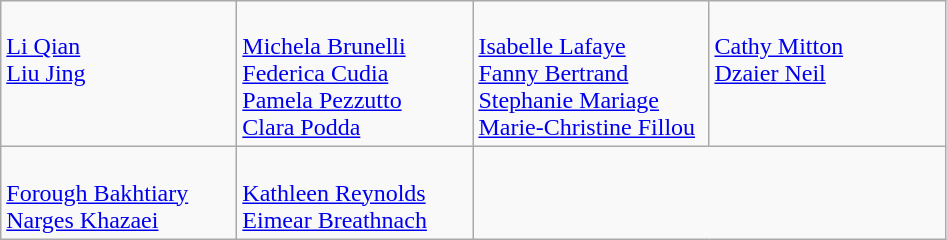<table class="wikitable">
<tr>
<td style="vertical-align:top; width:150px"><br><a href='#'>Li Qian</a><br><a href='#'>Liu Jing</a></td>
<td style="vertical-align:top; width:150px"><br><a href='#'>Michela Brunelli</a><br><a href='#'>Federica Cudia</a><br><a href='#'>Pamela Pezzutto</a><br><a href='#'>Clara Podda</a></td>
<td style="vertical-align:top; width:150px"><br><a href='#'>Isabelle Lafaye</a><br><a href='#'>Fanny Bertrand</a><br><a href='#'>Stephanie Mariage</a><br><a href='#'>Marie-Christine Fillou</a></td>
<td style="vertical-align:top; width:150px"><br><a href='#'>Cathy Mitton</a><br><a href='#'>Dzaier Neil</a></td>
</tr>
<tr>
<td style="vertical-align:top; width:150px"><br><a href='#'>Forough Bakhtiary</a><br><a href='#'>Narges Khazaei</a></td>
<td style="vertical-align:top; width:150px"><br><a href='#'>Kathleen Reynolds</a><br><a href='#'>Eimear Breathnach</a></td>
</tr>
</table>
